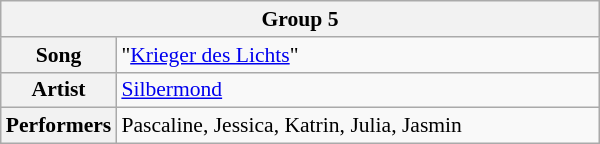<table class="wikitable" style="font-size: 90%" width=400px>
<tr>
<th colspan=2>Group 5</th>
</tr>
<tr>
<th width=10%>Song</th>
<td>"<a href='#'>Krieger des Lichts</a>"</td>
</tr>
<tr>
<th width=10%>Artist</th>
<td><a href='#'>Silbermond</a></td>
</tr>
<tr>
<th width=10%>Performers</th>
<td>Pascaline, Jessica, Katrin, Julia, Jasmin</td>
</tr>
</table>
